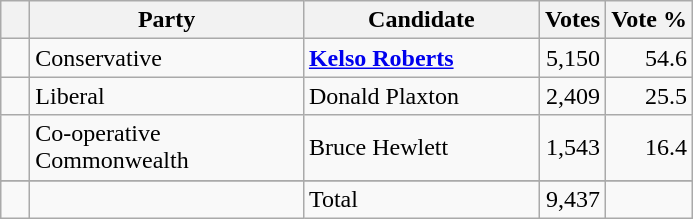<table class="wikitable">
<tr>
<th></th>
<th scope="col" style="width:175px;">Party</th>
<th scope="col" style="width:150px;">Candidate</th>
<th>Votes</th>
<th>Vote %</th>
</tr>
<tr>
<td>   </td>
<td>Conservative</td>
<td><strong><a href='#'>Kelso Roberts</a></strong></td>
<td align=right>5,150</td>
<td align=right>54.6</td>
</tr>
<tr |>
<td>   </td>
<td>Liberal</td>
<td>Donald Plaxton</td>
<td align=right>2,409</td>
<td align=right>25.5</td>
</tr>
<tr |>
<td>   </td>
<td>Co-operative Commonwealth</td>
<td>Bruce Hewlett</td>
<td align=right>1,543</td>
<td align=right>16.4</td>
</tr>
<tr |>
</tr>
<tr |>
<td></td>
<td></td>
<td>Total</td>
<td align=right>9,437</td>
<td></td>
</tr>
</table>
